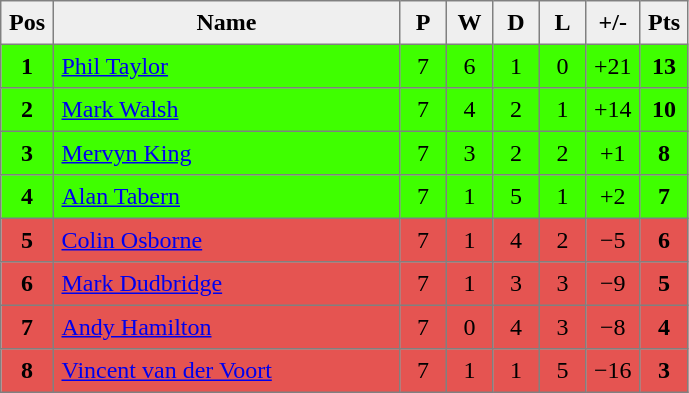<table style=border-collapse:collapse border=1 cellspacing=0 cellpadding=5>
<tr align=center bgcolor=#efefef>
<th width=20>Pos</th>
<th width=220>Name</th>
<th width=20>P</th>
<th width=20>W</th>
<th width=20>D</th>
<th width=20>L</th>
<th width=20>+/-</th>
<th width=20>Pts</th>
</tr>
<tr align=center bgcolor="#3FFF00">
<td><strong>1</strong></td>
<td align="left"> <a href='#'>Phil Taylor</a></td>
<td>7</td>
<td>6</td>
<td>1</td>
<td>0</td>
<td>+21</td>
<td><strong>13</strong></td>
</tr>
<tr align=center bgcolor="#3FFF00">
<td><strong>2</strong></td>
<td align="left"> <a href='#'>Mark Walsh</a></td>
<td>7</td>
<td>4</td>
<td>2</td>
<td>1</td>
<td>+14</td>
<td><strong>10</strong></td>
</tr>
<tr align=center bgcolor="#3FFF00">
<td><strong>3</strong></td>
<td align="left"> <a href='#'>Mervyn King</a></td>
<td>7</td>
<td>3</td>
<td>2</td>
<td>2</td>
<td>+1</td>
<td><strong>8</strong></td>
</tr>
<tr align=center bgcolor="#3FFF00">
<td><strong>4</strong></td>
<td align="left"> <a href='#'>Alan Tabern</a></td>
<td>7</td>
<td>1</td>
<td>5</td>
<td>1</td>
<td>+2</td>
<td><strong>7</strong></td>
</tr>
<tr align=center bgcolor="#E55451">
<td><strong>5</strong></td>
<td align="left"> <a href='#'>Colin Osborne</a></td>
<td>7</td>
<td>1</td>
<td>4</td>
<td>2</td>
<td>−5</td>
<td><strong>6</strong></td>
</tr>
<tr align=center bgcolor="#E55451">
<td><strong>6</strong></td>
<td align="left"> <a href='#'>Mark Dudbridge</a></td>
<td>7</td>
<td>1</td>
<td>3</td>
<td>3</td>
<td>−9</td>
<td><strong>5</strong></td>
</tr>
<tr align=center bgcolor="#E55451">
<td><strong>7</strong></td>
<td align="left"> <a href='#'>Andy Hamilton</a></td>
<td>7</td>
<td>0</td>
<td>4</td>
<td>3</td>
<td>−8</td>
<td><strong>4</strong></td>
</tr>
<tr align=center bgcolor="#E55451">
<td><strong>8</strong></td>
<td align="left"> <a href='#'>Vincent van der Voort</a></td>
<td>7</td>
<td>1</td>
<td>1</td>
<td>5</td>
<td>−16</td>
<td><strong>3</strong></td>
</tr>
</table>
